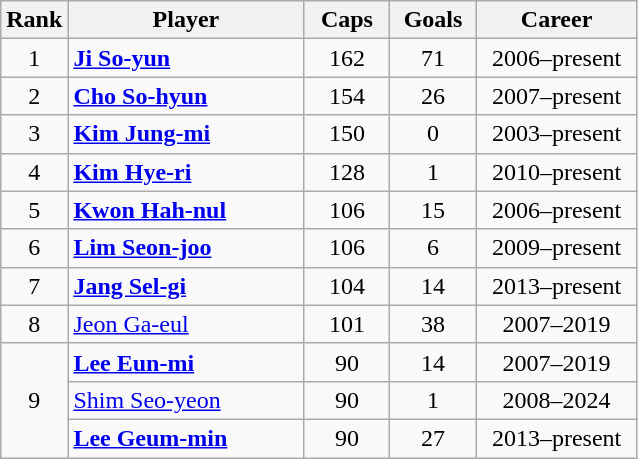<table class="wikitable sortable" style="text-align:center;">
<tr>
<th width="30">Rank</th>
<th width="150">Player</th>
<th width="50">Caps</th>
<th width="50">Goals</th>
<th width="100">Career</th>
</tr>
<tr>
<td>1</td>
<td align="left"><strong><a href='#'>Ji So-yun</a></strong></td>
<td>162</td>
<td>71</td>
<td>2006–present</td>
</tr>
<tr>
<td>2</td>
<td align="left"><strong><a href='#'>Cho So-hyun</a></strong></td>
<td>154</td>
<td>26</td>
<td>2007–present</td>
</tr>
<tr>
<td>3</td>
<td align="left"><strong><a href='#'>Kim Jung-mi</a></strong></td>
<td>150</td>
<td>0</td>
<td>2003–present</td>
</tr>
<tr>
<td>4</td>
<td align="left"><strong><a href='#'>Kim Hye-ri</a></strong></td>
<td>128</td>
<td>1</td>
<td>2010–present</td>
</tr>
<tr>
<td>5</td>
<td align="left"><strong><a href='#'>Kwon Hah-nul</a></strong></td>
<td>106</td>
<td>15</td>
<td>2006–present</td>
</tr>
<tr>
<td>6</td>
<td align="left"><strong><a href='#'>Lim Seon-joo</a></strong></td>
<td>106</td>
<td>6</td>
<td>2009–present</td>
</tr>
<tr>
<td>7</td>
<td align="left"><strong><a href='#'>Jang Sel-gi</a></strong></td>
<td>104</td>
<td>14</td>
<td>2013–present</td>
</tr>
<tr>
<td>8</td>
<td align="left"><a href='#'>Jeon Ga-eul</a></td>
<td>101</td>
<td>38</td>
<td>2007–2019</td>
</tr>
<tr>
<td rowspan=3>9</td>
<td align="left"><strong><a href='#'>Lee Eun-mi</a></strong></td>
<td>90</td>
<td>14</td>
<td>2007–2019</td>
</tr>
<tr>
<td align="left"><a href='#'>Shim Seo-yeon</a></td>
<td>90</td>
<td>1</td>
<td>2008–2024</td>
</tr>
<tr>
<td align="left"><strong><a href='#'>Lee Geum-min</a></strong></td>
<td>90</td>
<td>27</td>
<td>2013–present</td>
</tr>
</table>
